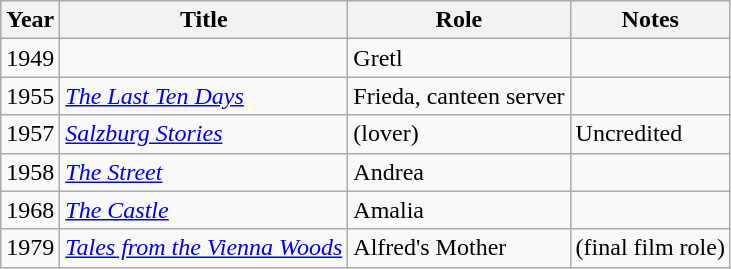<table class="wikitable">
<tr>
<th>Year</th>
<th>Title</th>
<th>Role</th>
<th>Notes</th>
</tr>
<tr>
<td>1949</td>
<td><em></em></td>
<td>Gretl</td>
<td></td>
</tr>
<tr>
<td>1955</td>
<td><em><a href='#'>The Last Ten Days</a></em></td>
<td>Frieda, canteen server</td>
<td></td>
</tr>
<tr>
<td>1957</td>
<td><em><a href='#'>Salzburg Stories</a></em></td>
<td> (lover)</td>
<td>Uncredited</td>
</tr>
<tr>
<td>1958</td>
<td><em><a href='#'>The Street</a></em></td>
<td>Andrea</td>
<td></td>
</tr>
<tr>
<td>1968</td>
<td><em><a href='#'>The Castle</a></em></td>
<td>Amalia</td>
<td></td>
</tr>
<tr>
<td>1979</td>
<td><em><a href='#'>Tales from the Vienna Woods</a></em></td>
<td>Alfred's Mother</td>
<td>(final film role)</td>
</tr>
</table>
